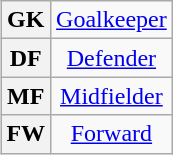<table class="wikitable plainrowheaders" style="text-align:center;margin-left:1em;float:right">
<tr>
<th>GK</th>
<td><a href='#'>Goalkeeper</a></td>
</tr>
<tr>
<th>DF</th>
<td><a href='#'>Defender</a></td>
</tr>
<tr>
<th>MF</th>
<td><a href='#'>Midfielder</a></td>
</tr>
<tr>
<th>FW</th>
<td><a href='#'>Forward</a></td>
</tr>
</table>
